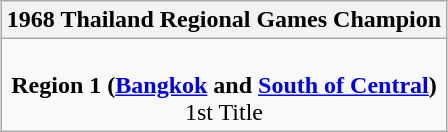<table class=wikitable style="text-align:center; margin:auto">
<tr>
<th>1968 Thailand Regional Games Champion</th>
</tr>
<tr>
<td><br><strong>Region 1 (<a href='#'>Bangkok</a> and <a href='#'>South of Central</a>)<br></strong>1st Title</td>
</tr>
</table>
